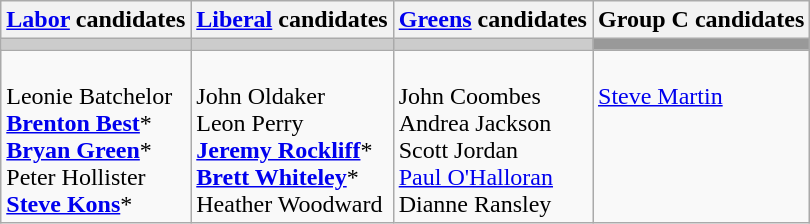<table class="wikitable">
<tr>
<th><a href='#'>Labor</a> candidates</th>
<th><a href='#'>Liberal</a> candidates</th>
<th><a href='#'>Greens</a> candidates</th>
<th>Group C candidates</th>
</tr>
<tr bgcolor="#cccccc">
<td></td>
<td></td>
<td></td>
<td bgcolor="#999999"></td>
</tr>
<tr>
<td><br>Leonie Batchelor<br>
<strong><a href='#'>Brenton Best</a></strong>*<br>
<strong><a href='#'>Bryan Green</a></strong>*<br>
Peter Hollister<br>
<strong><a href='#'>Steve Kons</a></strong>*</td>
<td><br>John Oldaker<br>
Leon Perry<br>
<strong><a href='#'>Jeremy Rockliff</a></strong>*<br>
<strong><a href='#'>Brett Whiteley</a></strong>*<br>
Heather Woodward</td>
<td valign=top><br>John Coombes<br>
Andrea Jackson<br>
Scott Jordan<br>
<a href='#'>Paul O'Halloran</a><br>
Dianne Ransley</td>
<td valign=top><br><a href='#'>Steve Martin</a></td>
</tr>
</table>
